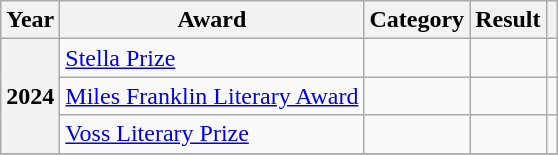<table class="wikitable sortable">
<tr>
<th>Year</th>
<th>Award</th>
<th>Category</th>
<th>Result</th>
<th></th>
</tr>
<tr>
<th rowspan="3">2024</th>
<td><a href='#'>Stella Prize</a></td>
<td></td>
<td></td>
<td></td>
</tr>
<tr>
<td><a href='#'>Miles Franklin Literary Award</a></td>
<td></td>
<td></td>
<td></td>
</tr>
<tr>
<td><a href='#'>Voss Literary Prize</a></td>
<td></td>
<td></td>
<td></td>
</tr>
<tr>
</tr>
</table>
